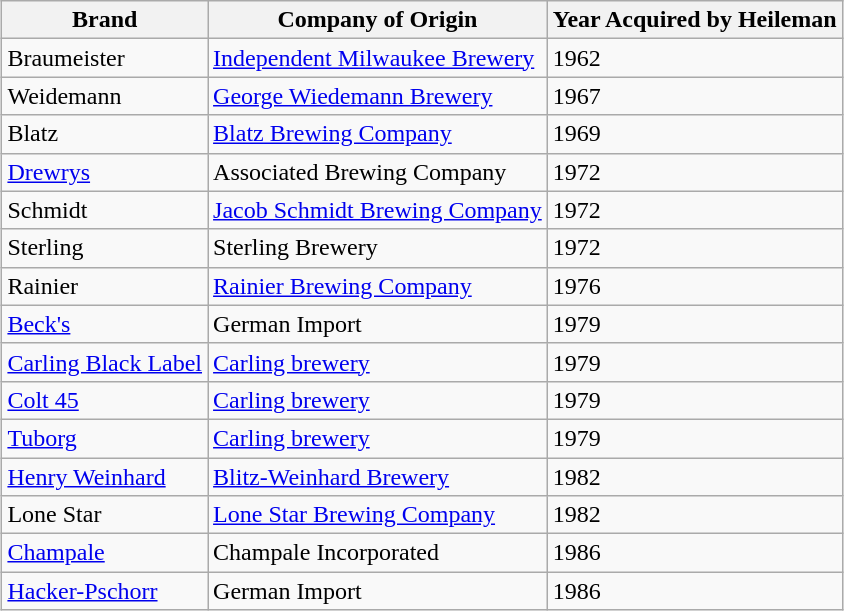<table class="wikitable sortable" style="margin-left: auto; margin-right: auto; border: none;">
<tr>
<th data-sort-type="text">Brand</th>
<th>Company of Origin</th>
<th data-sort-type="number">Year Acquired by Heileman</th>
</tr>
<tr>
<td>Braumeister</td>
<td><a href='#'>Independent Milwaukee Brewery</a></td>
<td>1962</td>
</tr>
<tr>
<td>Weidemann</td>
<td><a href='#'>George Wiedemann Brewery</a></td>
<td>1967</td>
</tr>
<tr>
<td>Blatz</td>
<td><a href='#'>Blatz Brewing Company</a></td>
<td>1969</td>
</tr>
<tr>
<td><a href='#'>Drewrys</a></td>
<td>Associated Brewing Company</td>
<td>1972</td>
</tr>
<tr>
<td>Schmidt</td>
<td><a href='#'>Jacob Schmidt Brewing Company</a></td>
<td>1972</td>
</tr>
<tr>
<td>Sterling</td>
<td>Sterling Brewery</td>
<td>1972</td>
</tr>
<tr>
<td>Rainier</td>
<td><a href='#'>Rainier Brewing Company</a></td>
<td>1976</td>
</tr>
<tr>
<td><a href='#'>Beck's</a></td>
<td>German Import</td>
<td>1979</td>
</tr>
<tr>
<td><a href='#'>Carling Black Label</a></td>
<td><a href='#'>Carling brewery</a></td>
<td>1979</td>
</tr>
<tr>
<td><a href='#'>Colt 45</a></td>
<td><a href='#'>Carling brewery</a></td>
<td>1979</td>
</tr>
<tr>
<td><a href='#'>Tuborg</a></td>
<td><a href='#'>Carling brewery</a></td>
<td>1979</td>
</tr>
<tr>
<td><a href='#'>Henry Weinhard</a></td>
<td><a href='#'>Blitz-Weinhard Brewery</a></td>
<td>1982</td>
</tr>
<tr>
<td>Lone Star</td>
<td><a href='#'>Lone Star Brewing Company</a></td>
<td>1982</td>
</tr>
<tr>
<td><a href='#'>Champale</a></td>
<td>Champale Incorporated</td>
<td>1986</td>
</tr>
<tr>
<td><a href='#'>Hacker-Pschorr</a></td>
<td>German Import</td>
<td>1986</td>
</tr>
<tr>
</tr>
</table>
